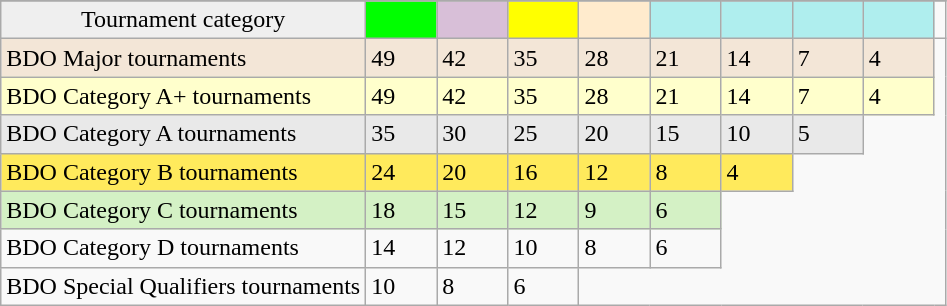<table class="wikitable">
<tr style="background:#c7dcf6;">
</tr>
<tr style="text-align:center;">
<td style="background:#efefef;">Tournament category</td>
<td style="width:40px; background:lime;"><strong></strong></td>
<td style="width:40px; background:thistle;"></td>
<td style="width:40px; background:#ff0;"></td>
<td style="width:40px; background:#ffebcd;"></td>
<td style="width:40px; background:#afeeee;"></td>
<td style="width:40px; background:#afeeee;"></td>
<td style="width:40px; background:#afeeee;"></td>
<td style="width:40px; background:#afeeee;"></td>
<td></td>
</tr>
<tr style="background-color:#F3E6D7;">
<td>BDO Major tournaments</td>
<td>49</td>
<td>42</td>
<td>35</td>
<td>28</td>
<td>21</td>
<td>14</td>
<td>7</td>
<td>4</td>
</tr>
<tr style="background-color:#FFFFCC;">
<td>BDO Category A+ tournaments</td>
<td>49</td>
<td>42</td>
<td>35</td>
<td>28</td>
<td>21</td>
<td>14</td>
<td>7</td>
<td>4</td>
</tr>
<tr style="background-color:#E9E9E9;">
<td>BDO Category A tournaments</td>
<td>35</td>
<td>30</td>
<td>25</td>
<td>20</td>
<td>15</td>
<td>10</td>
<td>5</td>
</tr>
<tr style="background-color:#FFEA5C;">
<td>BDO Category B tournaments</td>
<td>24</td>
<td>20</td>
<td>16</td>
<td>12</td>
<td>8</td>
<td>4</td>
</tr>
<tr style="background-color:#D4F1C5;">
<td>BDO Category C tournaments</td>
<td>18</td>
<td>15</td>
<td>12</td>
<td>9</td>
<td>6</td>
</tr>
<tr>
<td>BDO Category D tournaments</td>
<td>14</td>
<td>12</td>
<td>10</td>
<td>8</td>
<td>6</td>
</tr>
<tr>
<td>BDO Special Qualifiers tournaments</td>
<td>10</td>
<td>8</td>
<td>6</td>
</tr>
</table>
